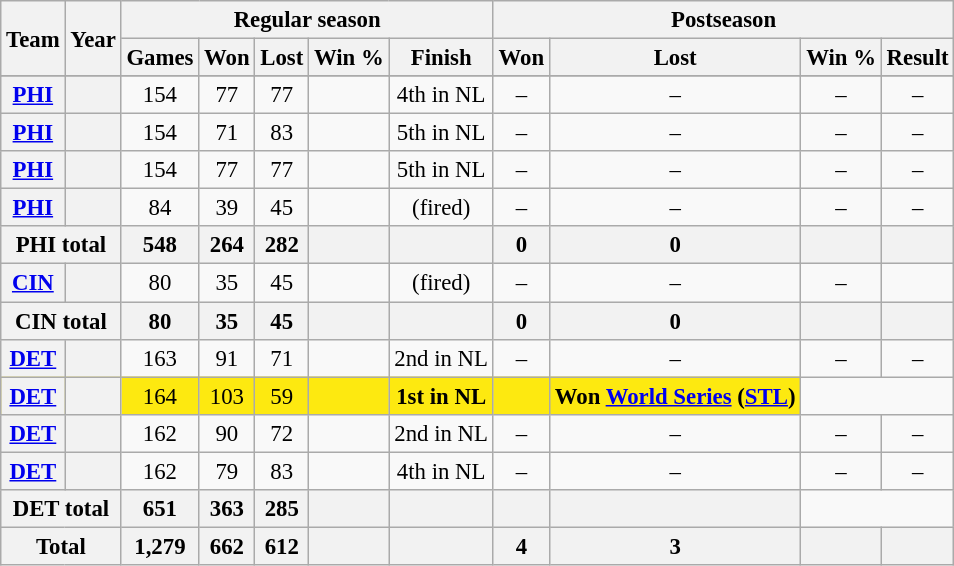<table class="wikitable" style="font-size: 95%; text-align:center;">
<tr>
<th rowspan="2">Team</th>
<th rowspan="2">Year</th>
<th colspan="5">Regular season</th>
<th colspan="4">Postseason</th>
</tr>
<tr>
<th>Games</th>
<th>Won</th>
<th>Lost</th>
<th>Win %</th>
<th>Finish</th>
<th>Won</th>
<th>Lost</th>
<th>Win %</th>
<th>Result</th>
</tr>
<tr>
</tr>
<tr>
<th><a href='#'>PHI</a></th>
<th></th>
<td>154</td>
<td>77</td>
<td>77</td>
<td></td>
<td>4th in NL</td>
<td>–</td>
<td>–</td>
<td>–</td>
<td>–</td>
</tr>
<tr>
<th><a href='#'>PHI</a></th>
<th></th>
<td>154</td>
<td>71</td>
<td>83</td>
<td></td>
<td>5th in NL</td>
<td>–</td>
<td>–</td>
<td>–</td>
<td>–</td>
</tr>
<tr>
<th><a href='#'>PHI</a></th>
<th></th>
<td>154</td>
<td>77</td>
<td>77</td>
<td></td>
<td>5th in NL</td>
<td>–</td>
<td>–</td>
<td>–</td>
<td>–</td>
</tr>
<tr>
<th><a href='#'>PHI</a></th>
<th></th>
<td>84</td>
<td>39</td>
<td>45</td>
<td></td>
<td>(fired)</td>
<td>–</td>
<td>–</td>
<td>–</td>
<td>–</td>
</tr>
<tr>
<th colspan="2">PHI total</th>
<th>548</th>
<th>264</th>
<th>282</th>
<th></th>
<th></th>
<th>0</th>
<th>0</th>
<th></th>
<th></th>
</tr>
<tr>
<th><a href='#'>CIN</a></th>
<th></th>
<td>80</td>
<td>35</td>
<td>45</td>
<td></td>
<td>(fired)</td>
<td>–</td>
<td>–</td>
<td>–</td>
<td></td>
</tr>
<tr>
<th colspan="2">CIN total</th>
<th>80</th>
<th>35</th>
<th>45</th>
<th></th>
<th></th>
<th>0</th>
<th>0</th>
<th></th>
<th></th>
</tr>
<tr>
<th><a href='#'>DET</a></th>
<th></th>
<td>163</td>
<td>91</td>
<td>71</td>
<td></td>
<td>2nd in NL</td>
<td>–</td>
<td>–</td>
<td>–</td>
<td>–</td>
</tr>
<tr style="background:#fde910">
<th><a href='#'>DET</a></th>
<th></th>
<td>164</td>
<td>103</td>
<td>59</td>
<td></td>
<td><strong>1st in NL</strong></td>
<td></td>
<td><strong>Won <a href='#'>World Series</a> (<a href='#'>STL</a>)</strong></td>
</tr>
<tr>
<th><a href='#'>DET</a></th>
<th></th>
<td>162</td>
<td>90</td>
<td>72</td>
<td></td>
<td>2nd in NL</td>
<td>–</td>
<td>–</td>
<td>–</td>
<td>–</td>
</tr>
<tr>
<th><a href='#'>DET</a></th>
<th></th>
<td>162</td>
<td>79</td>
<td>83</td>
<td></td>
<td>4th in NL</td>
<td>–</td>
<td>–</td>
<td>–</td>
<td>–</td>
</tr>
<tr>
<th colspan="2">DET total</th>
<th>651</th>
<th>363</th>
<th>285</th>
<th></th>
<th></th>
<th></th>
<th></th>
</tr>
<tr>
<th colspan="2">Total</th>
<th>1,279</th>
<th>662</th>
<th>612</th>
<th></th>
<th></th>
<th>4</th>
<th>3</th>
<th></th>
<th></th>
</tr>
</table>
